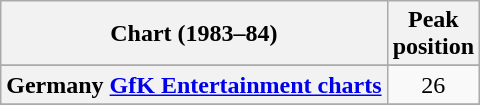<table class="wikitable sortable plainrowheaders">
<tr>
<th scope="col">Chart (1983–84)</th>
<th scope="col">Peak<br>position</th>
</tr>
<tr>
</tr>
<tr>
<th scope="row">Germany <a href='#'>GfK Entertainment charts</a></th>
<td style="text-align:center;">26</td>
</tr>
<tr>
</tr>
<tr>
</tr>
</table>
